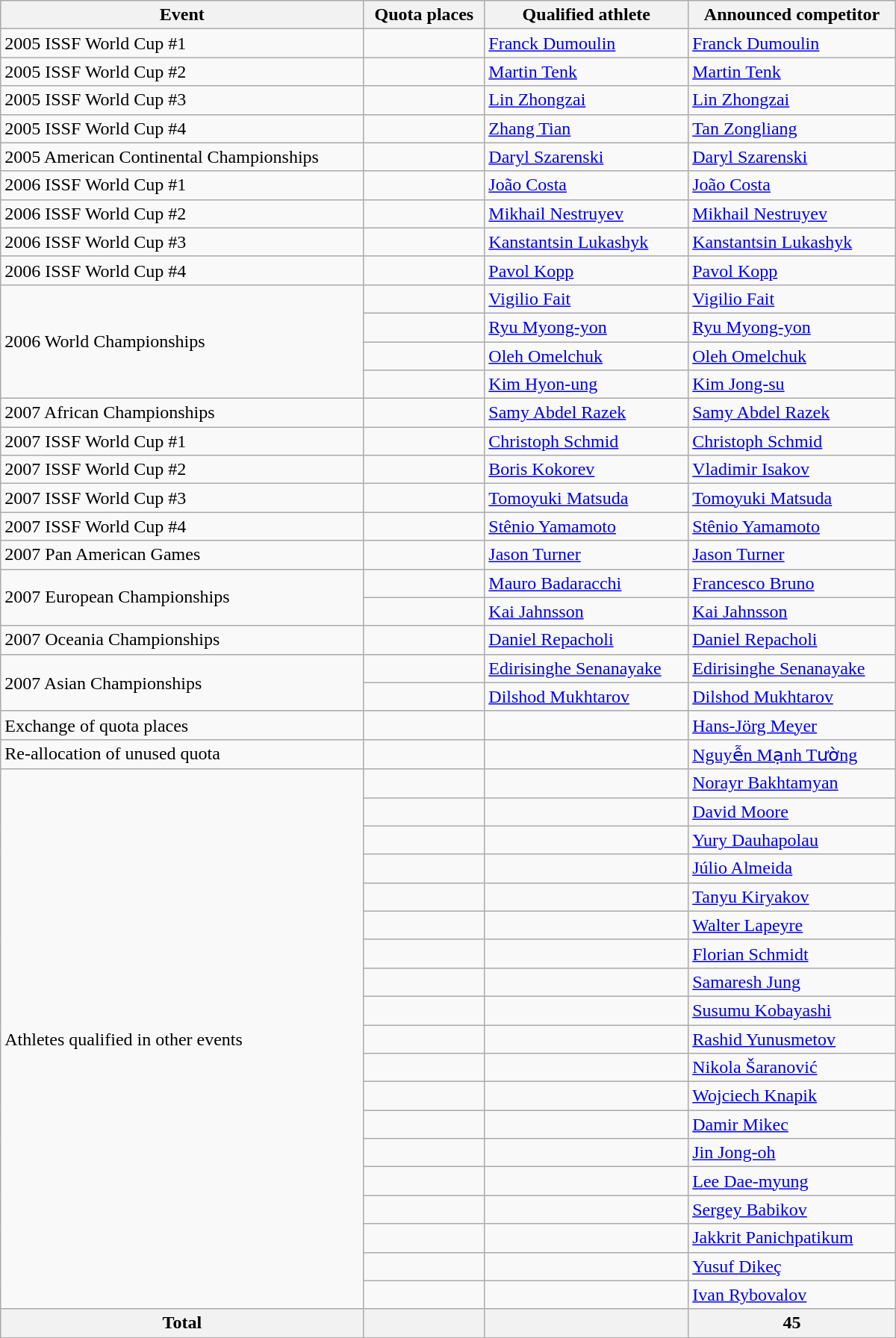<table class=wikitable style="text-align:left" width=800>
<tr>
<th>Event</th>
<th>Quota places</th>
<th>Qualified athlete</th>
<th>Announced competitor</th>
</tr>
<tr>
<td>2005 ISSF World Cup #1</td>
<td></td>
<td><a href='#'>Franck Dumoulin</a></td>
<td><a href='#'>Franck Dumoulin</a></td>
</tr>
<tr>
<td>2005 ISSF World Cup #2</td>
<td></td>
<td><a href='#'>Martin Tenk</a></td>
<td><a href='#'>Martin Tenk</a></td>
</tr>
<tr>
<td>2005 ISSF World Cup #3</td>
<td></td>
<td><a href='#'>Lin Zhongzai</a></td>
<td><a href='#'>Lin Zhongzai</a></td>
</tr>
<tr>
<td>2005 ISSF World Cup #4</td>
<td></td>
<td><a href='#'>Zhang Tian</a></td>
<td><a href='#'>Tan Zongliang</a></td>
</tr>
<tr>
<td>2005 American Continental Championships</td>
<td></td>
<td><a href='#'>Daryl Szarenski</a></td>
<td><a href='#'>Daryl Szarenski</a></td>
</tr>
<tr>
<td>2006 ISSF World Cup #1</td>
<td></td>
<td><a href='#'>João Costa</a></td>
<td><a href='#'>João Costa</a></td>
</tr>
<tr>
<td>2006 ISSF World Cup #2</td>
<td></td>
<td><a href='#'>Mikhail Nestruyev</a></td>
<td><a href='#'>Mikhail Nestruyev</a></td>
</tr>
<tr>
<td>2006 ISSF World Cup #3</td>
<td></td>
<td><a href='#'>Kanstantsin Lukashyk</a></td>
<td><a href='#'>Kanstantsin Lukashyk</a></td>
</tr>
<tr>
<td>2006 ISSF World Cup #4</td>
<td></td>
<td><a href='#'>Pavol Kopp</a></td>
<td><a href='#'>Pavol Kopp</a></td>
</tr>
<tr>
<td rowspan="4">2006 World Championships</td>
<td></td>
<td><a href='#'>Vigilio Fait</a></td>
<td><a href='#'>Vigilio Fait</a></td>
</tr>
<tr>
<td></td>
<td><a href='#'>Ryu Myong-yon</a></td>
<td><a href='#'>Ryu Myong-yon</a></td>
</tr>
<tr>
<td></td>
<td><a href='#'>Oleh Omelchuk</a></td>
<td><a href='#'>Oleh Omelchuk</a></td>
</tr>
<tr>
<td></td>
<td><a href='#'>Kim Hyon-ung</a></td>
<td><a href='#'>Kim Jong-su</a></td>
</tr>
<tr>
<td>2007 African Championships</td>
<td></td>
<td><a href='#'>Samy Abdel Razek</a></td>
<td><a href='#'>Samy Abdel Razek</a></td>
</tr>
<tr>
<td>2007 ISSF World Cup #1</td>
<td></td>
<td><a href='#'>Christoph Schmid</a></td>
<td><a href='#'>Christoph Schmid</a></td>
</tr>
<tr>
<td>2007 ISSF World Cup #2</td>
<td></td>
<td><a href='#'>Boris Kokorev</a></td>
<td><a href='#'>Vladimir Isakov</a></td>
</tr>
<tr>
<td>2007 ISSF World Cup #3</td>
<td></td>
<td><a href='#'>Tomoyuki Matsuda</a></td>
<td><a href='#'>Tomoyuki Matsuda</a></td>
</tr>
<tr>
<td>2007 ISSF World Cup #4</td>
<td></td>
<td><a href='#'>Stênio Yamamoto</a></td>
<td><a href='#'>Stênio Yamamoto</a></td>
</tr>
<tr>
<td>2007 Pan American Games</td>
<td></td>
<td><a href='#'>Jason Turner</a></td>
<td><a href='#'>Jason Turner</a></td>
</tr>
<tr>
<td rowspan="2">2007 European Championships</td>
<td></td>
<td><a href='#'>Mauro Badaracchi</a></td>
<td><a href='#'>Francesco Bruno</a></td>
</tr>
<tr>
<td></td>
<td><a href='#'>Kai Jahnsson</a></td>
<td><a href='#'>Kai Jahnsson</a></td>
</tr>
<tr>
<td>2007 Oceania Championships</td>
<td></td>
<td><a href='#'>Daniel Repacholi</a></td>
<td><a href='#'>Daniel Repacholi</a></td>
</tr>
<tr>
<td rowspan="2">2007 Asian Championships</td>
<td></td>
<td><a href='#'>Edirisinghe Senanayake</a></td>
<td><a href='#'>Edirisinghe Senanayake</a></td>
</tr>
<tr>
<td></td>
<td><a href='#'>Dilshod Mukhtarov</a></td>
<td><a href='#'>Dilshod Mukhtarov</a></td>
</tr>
<tr>
<td>Exchange of quota places</td>
<td></td>
<td></td>
<td><a href='#'>Hans-Jörg Meyer</a></td>
</tr>
<tr>
<td>Re-allocation of unused quota</td>
<td></td>
<td></td>
<td><a href='#'>Nguyễn Mạnh Tường</a></td>
</tr>
<tr>
<td rowspan="19">Athletes qualified in other events</td>
<td></td>
<td></td>
<td><a href='#'>Norayr Bakhtamyan</a></td>
</tr>
<tr>
<td></td>
<td></td>
<td><a href='#'>David Moore</a></td>
</tr>
<tr>
<td></td>
<td></td>
<td><a href='#'>Yury Dauhapolau</a></td>
</tr>
<tr>
<td></td>
<td></td>
<td><a href='#'>Júlio Almeida</a></td>
</tr>
<tr>
<td></td>
<td></td>
<td><a href='#'>Tanyu Kiryakov</a></td>
</tr>
<tr>
<td></td>
<td></td>
<td><a href='#'>Walter Lapeyre</a></td>
</tr>
<tr>
<td></td>
<td></td>
<td><a href='#'>Florian Schmidt</a></td>
</tr>
<tr>
<td></td>
<td></td>
<td><a href='#'>Samaresh Jung</a></td>
</tr>
<tr>
<td></td>
<td></td>
<td><a href='#'>Susumu Kobayashi</a></td>
</tr>
<tr>
<td></td>
<td></td>
<td><a href='#'>Rashid Yunusmetov</a></td>
</tr>
<tr>
<td></td>
<td></td>
<td><a href='#'>Nikola Šaranović</a></td>
</tr>
<tr>
<td></td>
<td></td>
<td><a href='#'>Wojciech Knapik</a></td>
</tr>
<tr>
<td></td>
<td></td>
<td><a href='#'>Damir Mikec</a></td>
</tr>
<tr>
<td></td>
<td></td>
<td><a href='#'>Jin Jong-oh</a></td>
</tr>
<tr>
<td></td>
<td></td>
<td><a href='#'>Lee Dae-myung</a></td>
</tr>
<tr>
<td></td>
<td></td>
<td><a href='#'>Sergey Babikov</a></td>
</tr>
<tr>
<td></td>
<td></td>
<td><a href='#'>Jakkrit Panichpatikum</a></td>
</tr>
<tr>
<td></td>
<td></td>
<td><a href='#'>Yusuf Dikeç</a></td>
</tr>
<tr>
<td></td>
<td></td>
<td><a href='#'>Ivan Rybovalov</a></td>
</tr>
<tr>
<th>Total</th>
<th></th>
<th></th>
<th>45</th>
</tr>
</table>
